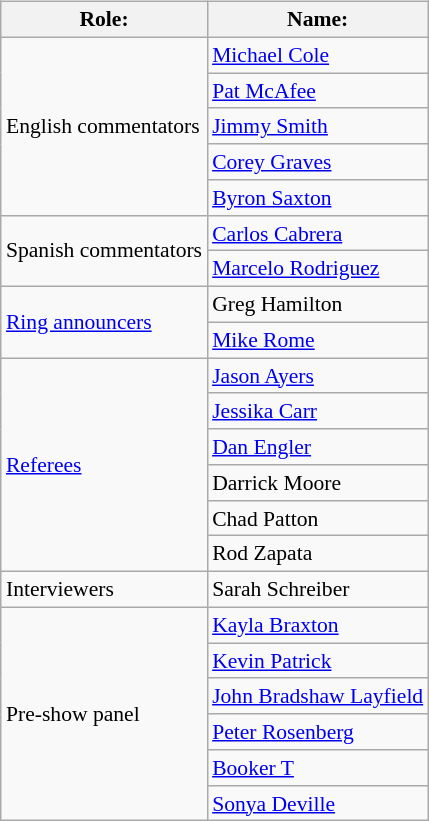<table class=wikitable style="font-size:90%; margin: 0.5em 0 0.5em 1em; float: right; clear: right;">
<tr>
<th>Role:</th>
<th>Name:</th>
</tr>
<tr>
<td rowspan=5>English commentators</td>
<td><a href='#'>Michael Cole</a> </td>
</tr>
<tr>
<td><a href='#'>Pat McAfee</a> </td>
</tr>
<tr>
<td><a href='#'>Jimmy Smith</a> </td>
</tr>
<tr>
<td><a href='#'>Corey Graves</a> </td>
</tr>
<tr>
<td><a href='#'>Byron Saxton</a> </td>
</tr>
<tr>
<td rowspan=2>Spanish commentators</td>
<td><a href='#'>Carlos Cabrera</a></td>
</tr>
<tr>
<td><a href='#'>Marcelo Rodriguez</a></td>
</tr>
<tr>
<td rowspan=2><a href='#'>Ring announcers</a></td>
<td>Greg Hamilton </td>
</tr>
<tr>
<td><a href='#'>Mike Rome</a> </td>
</tr>
<tr>
<td rowspan=6><a href='#'>Referees</a></td>
<td><a href='#'>Jason Ayers</a></td>
</tr>
<tr>
<td><a href='#'>Jessika Carr</a></td>
</tr>
<tr>
<td><a href='#'>Dan Engler</a></td>
</tr>
<tr>
<td>Darrick Moore</td>
</tr>
<tr>
<td>Chad Patton</td>
</tr>
<tr>
<td>Rod Zapata</td>
</tr>
<tr>
<td>Interviewers</td>
<td>Sarah Schreiber</td>
</tr>
<tr>
<td rowspan="6">Pre-show panel</td>
<td><a href='#'>Kayla Braxton</a></td>
</tr>
<tr>
<td><a href='#'>Kevin Patrick</a></td>
</tr>
<tr>
<td><a href='#'>John Bradshaw Layfield</a></td>
</tr>
<tr>
<td><a href='#'>Peter Rosenberg</a></td>
</tr>
<tr>
<td><a href='#'>Booker T</a></td>
</tr>
<tr>
<td><a href='#'>Sonya Deville</a></td>
</tr>
</table>
